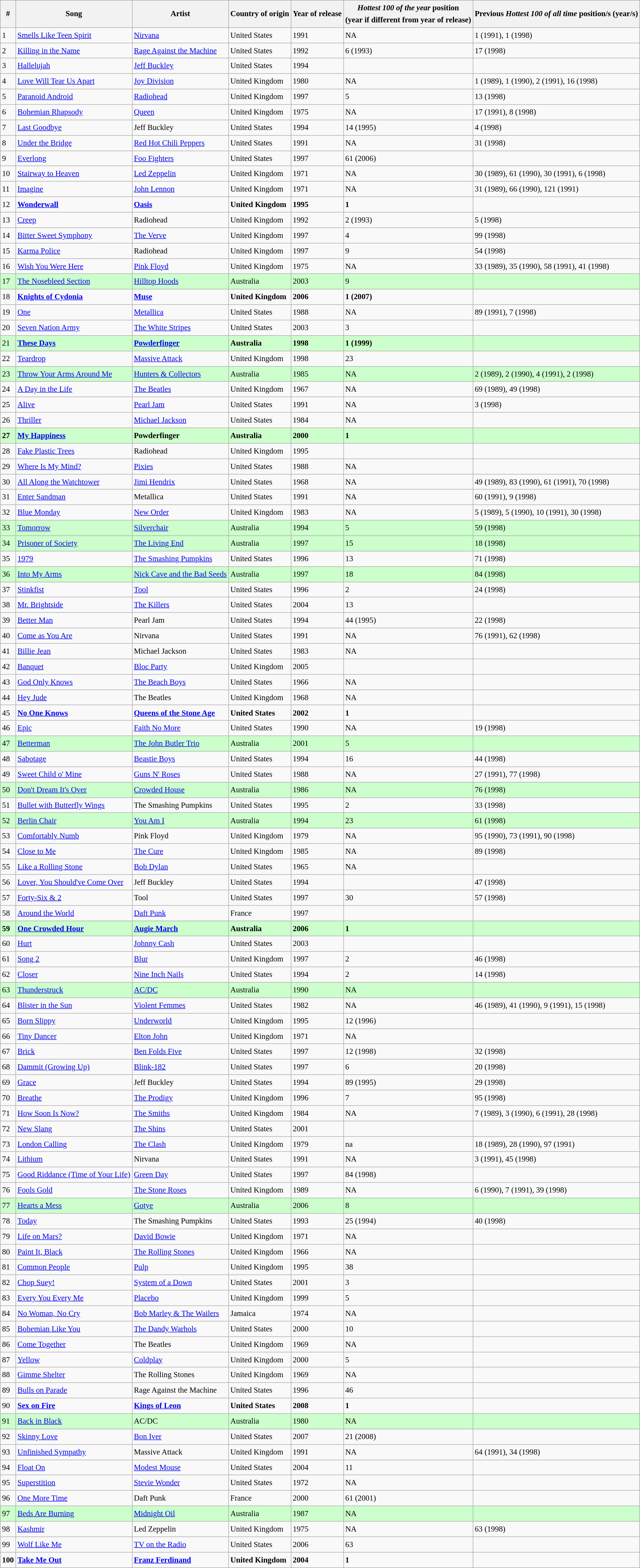<table class="wikitable sortable" style="font-size:0.95em;line-height:1.5em;">
<tr>
<th>#</th>
<th>Song</th>
<th>Artist</th>
<th>Country of origin</th>
<th>Year of release</th>
<th><em>Hottest 100 of the year</em> position<br>(year if different from year of release)</th>
<th>Previous <em>Hottest 100 of all time</em> position/s (year/s)</th>
</tr>
<tr>
<td>1</td>
<td><a href='#'>Smells Like Teen Spirit</a></td>
<td><a href='#'>Nirvana</a></td>
<td>United States</td>
<td>1991</td>
<td>NA</td>
<td>1 (1991), 1 (1998)</td>
</tr>
<tr>
<td>2</td>
<td><a href='#'>Killing in the Name</a></td>
<td><a href='#'>Rage Against the Machine</a></td>
<td>United States</td>
<td>1992</td>
<td>6 (1993)</td>
<td>17 (1998)</td>
</tr>
<tr>
<td>3</td>
<td><a href='#'>Hallelujah</a></td>
<td><a href='#'>Jeff Buckley</a></td>
<td>United States</td>
<td>1994</td>
<td></td>
<td></td>
</tr>
<tr>
<td>4</td>
<td><a href='#'>Love Will Tear Us Apart</a></td>
<td><a href='#'>Joy Division</a></td>
<td>United Kingdom</td>
<td>1980</td>
<td>NA</td>
<td>1 (1989), 1 (1990), 2 (1991), 16 (1998)</td>
</tr>
<tr>
<td>5</td>
<td><a href='#'>Paranoid Android</a></td>
<td><a href='#'>Radiohead</a></td>
<td>United Kingdom</td>
<td>1997</td>
<td>5</td>
<td>13 (1998)</td>
</tr>
<tr>
<td>6</td>
<td><a href='#'>Bohemian Rhapsody</a></td>
<td><a href='#'>Queen</a></td>
<td>United Kingdom</td>
<td>1975</td>
<td>NA</td>
<td>17 (1991), 8 (1998)</td>
</tr>
<tr>
<td>7</td>
<td><a href='#'>Last Goodbye</a></td>
<td>Jeff Buckley</td>
<td>United States</td>
<td>1994</td>
<td>14 (1995)</td>
<td>4 (1998)</td>
</tr>
<tr>
<td>8</td>
<td><a href='#'>Under the Bridge</a></td>
<td><a href='#'>Red Hot Chili Peppers</a></td>
<td>United States</td>
<td>1991</td>
<td>NA</td>
<td>31 (1998)</td>
</tr>
<tr>
<td>9</td>
<td><a href='#'>Everlong</a></td>
<td><a href='#'>Foo Fighters</a></td>
<td>United States</td>
<td>1997</td>
<td>61 (2006)</td>
<td></td>
</tr>
<tr>
<td>10</td>
<td><a href='#'>Stairway to Heaven</a></td>
<td><a href='#'>Led Zeppelin</a></td>
<td>United Kingdom</td>
<td>1971</td>
<td>NA</td>
<td>30 (1989), 61 (1990), 30 (1991), 6 (1998)</td>
</tr>
<tr>
<td>11</td>
<td><a href='#'>Imagine</a></td>
<td><a href='#'>John Lennon</a></td>
<td>United Kingdom</td>
<td>1971</td>
<td>NA</td>
<td>31 (1989), 66 (1990), 121 (1991)</td>
</tr>
<tr>
<td>12</td>
<td><strong><a href='#'>Wonderwall</a></strong></td>
<td><strong><a href='#'>Oasis</a></strong></td>
<td><strong>United Kingdom</strong></td>
<td><strong>1995</strong></td>
<td><strong>1</strong></td>
<td></td>
</tr>
<tr>
<td>13</td>
<td><a href='#'>Creep</a></td>
<td>Radiohead</td>
<td>United Kingdom</td>
<td>1992</td>
<td>2 (1993)</td>
<td>5 (1998)</td>
</tr>
<tr>
<td>14</td>
<td><a href='#'>Bitter Sweet Symphony</a></td>
<td><a href='#'>The Verve</a></td>
<td>United Kingdom</td>
<td>1997</td>
<td>4</td>
<td>99 (1998)</td>
</tr>
<tr>
<td>15</td>
<td><a href='#'>Karma Police</a></td>
<td>Radiohead</td>
<td>United Kingdom</td>
<td>1997</td>
<td>9</td>
<td>54 (1998)</td>
</tr>
<tr>
<td>16</td>
<td><a href='#'>Wish You Were Here</a></td>
<td><a href='#'>Pink Floyd</a></td>
<td>United Kingdom</td>
<td>1975</td>
<td>NA</td>
<td>33 (1989), 35 (1990), 58 (1991), 41 (1998)</td>
</tr>
<tr style="background:#ccffcc">
<td>17</td>
<td><a href='#'>The Nosebleed Section</a></td>
<td><a href='#'>Hilltop Hoods</a></td>
<td>Australia</td>
<td>2003</td>
<td>9</td>
<td></td>
</tr>
<tr>
<td>18</td>
<td><strong><a href='#'>Knights of Cydonia</a></strong></td>
<td><strong><a href='#'>Muse</a></strong></td>
<td><strong>United Kingdom</strong></td>
<td><strong>2006</strong></td>
<td><strong>1 (2007)</strong></td>
<td></td>
</tr>
<tr>
<td>19</td>
<td><a href='#'>One</a></td>
<td><a href='#'>Metallica</a></td>
<td>United States</td>
<td>1988</td>
<td>NA</td>
<td>89 (1991), 7 (1998)</td>
</tr>
<tr>
<td>20</td>
<td><a href='#'>Seven Nation Army</a></td>
<td><a href='#'>The White Stripes</a></td>
<td>United States</td>
<td>2003</td>
<td>3</td>
<td></td>
</tr>
<tr style="background:#ccffcc">
<td>21</td>
<td><strong><a href='#'>These Days</a></strong></td>
<td><strong><a href='#'>Powderfinger</a></strong></td>
<td><strong>Australia</strong></td>
<td><strong>1998</strong></td>
<td><strong>1 (1999)</strong></td>
<td></td>
</tr>
<tr>
<td>22</td>
<td><a href='#'>Teardrop</a></td>
<td><a href='#'>Massive Attack</a></td>
<td>United Kingdom</td>
<td>1998</td>
<td>23</td>
<td></td>
</tr>
<tr style="background:#ccffcc">
<td>23</td>
<td><a href='#'>Throw Your Arms Around Me</a></td>
<td><a href='#'>Hunters & Collectors</a></td>
<td>Australia</td>
<td>1985</td>
<td>NA</td>
<td>2 (1989), 2 (1990), 4 (1991), 2 (1998)</td>
</tr>
<tr>
<td>24</td>
<td><a href='#'>A Day in the Life</a></td>
<td><a href='#'>The Beatles</a></td>
<td>United Kingdom</td>
<td>1967</td>
<td>NA</td>
<td>69 (1989), 49 (1998)</td>
</tr>
<tr>
<td>25</td>
<td><a href='#'>Alive</a></td>
<td><a href='#'>Pearl Jam</a></td>
<td>United States</td>
<td>1991</td>
<td>NA</td>
<td>3 (1998)</td>
</tr>
<tr>
<td>26</td>
<td><a href='#'>Thriller</a></td>
<td><a href='#'>Michael Jackson</a></td>
<td>United States</td>
<td>1984</td>
<td>NA</td>
<td></td>
</tr>
<tr style="background:#ccffcc">
<td><strong>27</strong></td>
<td><strong><a href='#'>My Happiness</a></strong></td>
<td><strong>Powderfinger</strong></td>
<td><strong>Australia</strong></td>
<td><strong>2000</strong></td>
<td><strong>1</strong></td>
<td></td>
</tr>
<tr>
<td>28</td>
<td><a href='#'>Fake Plastic Trees</a></td>
<td>Radiohead</td>
<td>United Kingdom</td>
<td>1995</td>
<td></td>
<td></td>
</tr>
<tr>
<td>29</td>
<td><a href='#'>Where Is My Mind?</a></td>
<td><a href='#'>Pixies</a></td>
<td>United States</td>
<td>1988</td>
<td>NA</td>
<td></td>
</tr>
<tr>
<td>30</td>
<td><a href='#'>All Along the Watchtower</a></td>
<td><a href='#'>Jimi Hendrix</a></td>
<td>United States</td>
<td>1968</td>
<td>NA</td>
<td>49 (1989), 83 (1990), 61 (1991), 70 (1998)</td>
</tr>
<tr>
<td>31</td>
<td><a href='#'>Enter Sandman</a></td>
<td>Metallica</td>
<td>United States</td>
<td>1991</td>
<td>NA</td>
<td>60 (1991), 9 (1998)</td>
</tr>
<tr>
<td>32</td>
<td><a href='#'>Blue Monday</a></td>
<td><a href='#'>New Order</a></td>
<td>United Kingdom</td>
<td>1983</td>
<td>NA</td>
<td>5 (1989), 5 (1990), 10 (1991), 30 (1998)</td>
</tr>
<tr style="background:#ccffcc">
<td>33</td>
<td><a href='#'>Tomorrow</a></td>
<td><a href='#'>Silverchair</a></td>
<td>Australia</td>
<td>1994</td>
<td>5</td>
<td>59 (1998)</td>
</tr>
<tr style="background:#ccffcc">
<td>34</td>
<td><a href='#'>Prisoner of Society</a></td>
<td><a href='#'>The Living End</a></td>
<td>Australia</td>
<td>1997</td>
<td>15</td>
<td>18 (1998)</td>
</tr>
<tr>
<td>35</td>
<td><a href='#'>1979</a></td>
<td><a href='#'>The Smashing Pumpkins</a></td>
<td>United States</td>
<td>1996</td>
<td>13</td>
<td>71 (1998)</td>
</tr>
<tr style="background:#ccffcc">
<td>36</td>
<td><a href='#'>Into My Arms</a></td>
<td><a href='#'>Nick Cave and the Bad Seeds</a></td>
<td>Australia</td>
<td>1997</td>
<td>18</td>
<td>84 (1998)</td>
</tr>
<tr>
<td>37</td>
<td><a href='#'>Stinkfist</a></td>
<td><a href='#'>Tool</a></td>
<td>United States</td>
<td>1996</td>
<td>2</td>
<td>24 (1998)</td>
</tr>
<tr>
<td>38</td>
<td><a href='#'>Mr. Brightside</a></td>
<td><a href='#'>The Killers</a></td>
<td>United States</td>
<td>2004</td>
<td>13</td>
<td></td>
</tr>
<tr>
<td>39</td>
<td><a href='#'>Better Man</a></td>
<td>Pearl Jam</td>
<td>United States</td>
<td>1994</td>
<td>44 (1995)</td>
<td>22 (1998)</td>
</tr>
<tr>
<td>40</td>
<td><a href='#'>Come as You Are</a></td>
<td>Nirvana</td>
<td>United States</td>
<td>1991</td>
<td>NA</td>
<td>76 (1991), 62 (1998)</td>
</tr>
<tr>
<td>41</td>
<td><a href='#'>Billie Jean</a></td>
<td>Michael Jackson</td>
<td>United States</td>
<td>1983</td>
<td>NA</td>
<td></td>
</tr>
<tr>
<td>42</td>
<td><a href='#'>Banquet</a></td>
<td><a href='#'>Bloc Party</a></td>
<td>United Kingdom</td>
<td>2005</td>
<td></td>
<td></td>
</tr>
<tr>
<td>43</td>
<td><a href='#'>God Only Knows</a></td>
<td><a href='#'>The Beach Boys</a></td>
<td>United States</td>
<td>1966</td>
<td>NA</td>
<td></td>
</tr>
<tr>
<td>44</td>
<td><a href='#'>Hey Jude</a></td>
<td>The Beatles</td>
<td>United Kingdom</td>
<td>1968</td>
<td>NA</td>
<td></td>
</tr>
<tr>
<td>45</td>
<td><strong><a href='#'>No One Knows</a></strong></td>
<td><strong><a href='#'>Queens of the Stone Age</a></strong></td>
<td><strong>United States</strong></td>
<td><strong>2002</strong></td>
<td><strong>1</strong></td>
<td></td>
</tr>
<tr>
<td>46</td>
<td><a href='#'>Epic</a></td>
<td><a href='#'>Faith No More</a></td>
<td>United States</td>
<td>1990</td>
<td>NA</td>
<td>19 (1998)</td>
</tr>
<tr style="background:#ccffcc">
<td>47</td>
<td><a href='#'>Betterman</a></td>
<td><a href='#'>The John Butler Trio</a></td>
<td>Australia</td>
<td>2001</td>
<td>5</td>
<td></td>
</tr>
<tr>
<td>48</td>
<td><a href='#'>Sabotage</a></td>
<td><a href='#'>Beastie Boys</a></td>
<td>United States</td>
<td>1994</td>
<td>16</td>
<td>44 (1998)</td>
</tr>
<tr>
<td>49</td>
<td><a href='#'>Sweet Child o' Mine</a></td>
<td><a href='#'>Guns N' Roses</a></td>
<td>United States</td>
<td>1988</td>
<td>NA</td>
<td>27 (1991), 77 (1998)</td>
</tr>
<tr style="background:#ccffcc">
<td>50</td>
<td><a href='#'>Don't Dream It's Over</a></td>
<td><a href='#'>Crowded House</a></td>
<td>Australia</td>
<td>1986</td>
<td>NA</td>
<td>76 (1998)</td>
</tr>
<tr>
<td>51</td>
<td><a href='#'>Bullet with Butterfly Wings</a></td>
<td>The Smashing Pumpkins</td>
<td>United States</td>
<td>1995</td>
<td>2</td>
<td>33 (1998)</td>
</tr>
<tr style="background:#ccffcc">
<td>52</td>
<td><a href='#'>Berlin Chair</a></td>
<td><a href='#'>You Am I</a></td>
<td>Australia</td>
<td>1994</td>
<td>23</td>
<td>61 (1998)</td>
</tr>
<tr>
<td>53</td>
<td><a href='#'>Comfortably Numb</a></td>
<td>Pink Floyd</td>
<td>United Kingdom</td>
<td>1979</td>
<td>NA</td>
<td>95 (1990), 73 (1991), 90 (1998)</td>
</tr>
<tr>
<td>54</td>
<td><a href='#'>Close to Me</a></td>
<td><a href='#'>The Cure</a></td>
<td>United Kingdom</td>
<td>1985</td>
<td>NA</td>
<td>89 (1998)</td>
</tr>
<tr>
<td>55</td>
<td><a href='#'>Like a Rolling Stone</a></td>
<td><a href='#'>Bob Dylan</a></td>
<td>United States</td>
<td>1965</td>
<td>NA</td>
<td></td>
</tr>
<tr>
<td>56</td>
<td><a href='#'>Lover, You Should've Come Over</a></td>
<td>Jeff Buckley</td>
<td>United States</td>
<td>1994</td>
<td></td>
<td>47 (1998)</td>
</tr>
<tr>
<td>57</td>
<td><a href='#'>Forty-Six & 2</a></td>
<td>Tool</td>
<td>United States</td>
<td>1997</td>
<td>30</td>
<td>57 (1998)</td>
</tr>
<tr>
<td>58</td>
<td><a href='#'>Around the World</a></td>
<td><a href='#'>Daft Punk</a></td>
<td>France</td>
<td>1997</td>
<td></td>
<td></td>
</tr>
<tr style="background:#ccffcc">
<td><strong>59</strong></td>
<td><strong><a href='#'>One Crowded Hour</a></strong></td>
<td><strong><a href='#'>Augie March</a></strong></td>
<td><strong>Australia</strong></td>
<td><strong>2006</strong></td>
<td><strong>1</strong></td>
<td></td>
</tr>
<tr>
<td>60</td>
<td><a href='#'>Hurt</a></td>
<td><a href='#'>Johnny Cash</a></td>
<td>United States</td>
<td>2003</td>
<td></td>
<td></td>
</tr>
<tr>
<td>61</td>
<td><a href='#'>Song 2</a></td>
<td><a href='#'>Blur</a></td>
<td>United Kingdom</td>
<td>1997</td>
<td>2</td>
<td>46 (1998)</td>
</tr>
<tr>
<td>62</td>
<td><a href='#'>Closer</a></td>
<td><a href='#'>Nine Inch Nails</a></td>
<td>United States</td>
<td>1994</td>
<td>2</td>
<td>14 (1998)</td>
</tr>
<tr style="background:#ccffcc">
<td>63</td>
<td><a href='#'>Thunderstruck</a></td>
<td><a href='#'>AC/DC</a></td>
<td>Australia</td>
<td>1990</td>
<td>NA</td>
<td></td>
</tr>
<tr>
<td>64</td>
<td><a href='#'>Blister in the Sun</a></td>
<td><a href='#'>Violent Femmes</a></td>
<td>United States</td>
<td>1982</td>
<td>NA</td>
<td>46 (1989), 41 (1990), 9 (1991), 15 (1998)</td>
</tr>
<tr>
<td>65</td>
<td><a href='#'>Born Slippy</a></td>
<td><a href='#'>Underworld</a></td>
<td>United Kingdom</td>
<td>1995</td>
<td>12 (1996)</td>
<td></td>
</tr>
<tr>
<td>66</td>
<td><a href='#'>Tiny Dancer</a></td>
<td><a href='#'>Elton John</a></td>
<td>United Kingdom</td>
<td>1971</td>
<td>NA</td>
<td></td>
</tr>
<tr>
<td>67</td>
<td><a href='#'>Brick</a></td>
<td><a href='#'>Ben Folds Five</a></td>
<td>United States</td>
<td>1997</td>
<td>12 (1998)</td>
<td>32 (1998)</td>
</tr>
<tr>
<td>68</td>
<td><a href='#'>Dammit (Growing Up)</a></td>
<td><a href='#'>Blink-182</a></td>
<td>United States</td>
<td>1997</td>
<td>6</td>
<td>20 (1998)</td>
</tr>
<tr>
<td>69</td>
<td><a href='#'>Grace</a></td>
<td>Jeff Buckley</td>
<td>United States</td>
<td>1994</td>
<td>89 (1995)</td>
<td>29 (1998)</td>
</tr>
<tr>
<td>70</td>
<td><a href='#'>Breathe</a></td>
<td><a href='#'>The Prodigy</a></td>
<td>United Kingdom</td>
<td>1996</td>
<td>7</td>
<td>95 (1998)</td>
</tr>
<tr>
<td>71</td>
<td><a href='#'>How Soon Is Now?</a></td>
<td><a href='#'>The Smiths</a></td>
<td>United Kingdom</td>
<td>1984</td>
<td>NA</td>
<td>7 (1989), 3 (1990), 6 (1991), 28 (1998)</td>
</tr>
<tr>
<td>72</td>
<td><a href='#'>New Slang</a></td>
<td><a href='#'>The Shins</a></td>
<td>United States</td>
<td>2001</td>
<td></td>
<td></td>
</tr>
<tr>
<td>73</td>
<td><a href='#'>London Calling</a></td>
<td><a href='#'>The Clash</a></td>
<td>United Kingdom</td>
<td>1979</td>
<td>na</td>
<td>18 (1989), 28 (1990), 97 (1991)</td>
</tr>
<tr>
<td>74</td>
<td><a href='#'>Lithium</a></td>
<td>Nirvana</td>
<td>United States</td>
<td>1991</td>
<td>NA</td>
<td>3 (1991), 45 (1998)</td>
</tr>
<tr>
<td>75</td>
<td><a href='#'>Good Riddance (Time of Your Life)</a></td>
<td><a href='#'>Green Day</a></td>
<td>United States</td>
<td>1997</td>
<td>84 (1998)</td>
<td></td>
</tr>
<tr>
<td>76</td>
<td><a href='#'>Fools Gold</a></td>
<td><a href='#'>The Stone Roses</a></td>
<td>United Kingdom</td>
<td>1989</td>
<td>NA</td>
<td>6 (1990), 7 (1991), 39 (1998)</td>
</tr>
<tr style="background:#ccffcc">
<td>77</td>
<td><a href='#'>Hearts a Mess</a></td>
<td><a href='#'>Gotye</a></td>
<td>Australia</td>
<td>2006</td>
<td>8</td>
<td></td>
</tr>
<tr>
<td>78</td>
<td><a href='#'>Today</a></td>
<td>The Smashing Pumpkins</td>
<td>United States</td>
<td>1993</td>
<td>25 (1994)</td>
<td>40 (1998)</td>
</tr>
<tr>
<td>79</td>
<td><a href='#'>Life on Mars?</a></td>
<td><a href='#'>David Bowie</a></td>
<td>United Kingdom</td>
<td>1971</td>
<td>NA</td>
<td></td>
</tr>
<tr>
<td>80</td>
<td><a href='#'>Paint It, Black</a></td>
<td><a href='#'>The Rolling Stones</a></td>
<td>United Kingdom</td>
<td>1966</td>
<td>NA</td>
<td></td>
</tr>
<tr>
<td>81</td>
<td><a href='#'>Common People</a></td>
<td><a href='#'>Pulp</a></td>
<td>United Kingdom</td>
<td>1995</td>
<td>38</td>
<td></td>
</tr>
<tr>
<td>82</td>
<td><a href='#'>Chop Suey!</a></td>
<td><a href='#'>System of a Down</a></td>
<td>United States</td>
<td>2001</td>
<td>3</td>
<td></td>
</tr>
<tr>
<td>83</td>
<td><a href='#'>Every You Every Me</a></td>
<td><a href='#'>Placebo</a></td>
<td>United Kingdom</td>
<td>1999</td>
<td>5</td>
<td></td>
</tr>
<tr>
<td>84</td>
<td><a href='#'>No Woman, No Cry</a></td>
<td><a href='#'>Bob Marley & The Wailers</a></td>
<td>Jamaica</td>
<td>1974</td>
<td>NA</td>
<td></td>
</tr>
<tr>
<td>85</td>
<td><a href='#'>Bohemian Like You</a></td>
<td><a href='#'>The Dandy Warhols</a></td>
<td>United States</td>
<td>2000</td>
<td>10</td>
<td></td>
</tr>
<tr>
<td>86</td>
<td><a href='#'>Come Together</a></td>
<td>The Beatles</td>
<td>United Kingdom</td>
<td>1969</td>
<td>NA</td>
<td></td>
</tr>
<tr>
<td>87</td>
<td><a href='#'>Yellow</a></td>
<td><a href='#'>Coldplay</a></td>
<td>United Kingdom</td>
<td>2000</td>
<td>5</td>
<td></td>
</tr>
<tr>
<td>88</td>
<td><a href='#'>Gimme Shelter</a></td>
<td>The Rolling Stones</td>
<td>United Kingdom</td>
<td>1969</td>
<td>NA</td>
<td></td>
</tr>
<tr>
<td>89</td>
<td><a href='#'>Bulls on Parade</a></td>
<td>Rage Against the Machine</td>
<td>United States</td>
<td>1996</td>
<td>46</td>
<td></td>
</tr>
<tr>
<td>90</td>
<td><strong><a href='#'>Sex on Fire</a></strong></td>
<td><strong><a href='#'>Kings of Leon</a></strong></td>
<td><strong>United States</strong></td>
<td><strong>2008</strong></td>
<td><strong>1</strong></td>
<td></td>
</tr>
<tr style="background:#ccffcc">
<td>91</td>
<td><a href='#'>Back in Black</a></td>
<td>AC/DC</td>
<td>Australia</td>
<td>1980</td>
<td>NA</td>
<td></td>
</tr>
<tr>
<td>92</td>
<td><a href='#'>Skinny Love</a></td>
<td><a href='#'>Bon Iver</a></td>
<td>United States</td>
<td>2007</td>
<td>21 (2008)</td>
<td></td>
</tr>
<tr>
<td>93</td>
<td><a href='#'>Unfinished Sympathy</a></td>
<td>Massive Attack</td>
<td>United Kingdom</td>
<td>1991</td>
<td>NA</td>
<td>64 (1991), 34 (1998)</td>
</tr>
<tr>
<td>94</td>
<td><a href='#'>Float On</a></td>
<td><a href='#'>Modest Mouse</a></td>
<td>United States</td>
<td>2004</td>
<td>11</td>
<td></td>
</tr>
<tr>
<td>95</td>
<td><a href='#'>Superstition</a></td>
<td><a href='#'>Stevie Wonder</a></td>
<td>United States</td>
<td>1972</td>
<td>NA</td>
<td></td>
</tr>
<tr>
<td>96</td>
<td><a href='#'>One More Time</a></td>
<td>Daft Punk</td>
<td>France</td>
<td>2000</td>
<td>61 (2001)</td>
<td></td>
</tr>
<tr style="background:#ccffcc">
<td>97</td>
<td><a href='#'>Beds Are Burning</a></td>
<td><a href='#'>Midnight Oil</a></td>
<td>Australia</td>
<td>1987</td>
<td>NA</td>
<td></td>
</tr>
<tr>
<td>98</td>
<td><a href='#'>Kashmir</a></td>
<td>Led Zeppelin</td>
<td>United Kingdom</td>
<td>1975</td>
<td>NA</td>
<td>63 (1998)</td>
</tr>
<tr>
<td>99</td>
<td><a href='#'>Wolf Like Me</a></td>
<td><a href='#'>TV on the Radio</a></td>
<td>United States</td>
<td>2006</td>
<td>63</td>
<td></td>
</tr>
<tr>
<td><strong>100</strong></td>
<td><strong><a href='#'>Take Me Out</a></strong></td>
<td><strong><a href='#'>Franz Ferdinand</a></strong></td>
<td><strong>United Kingdom</strong></td>
<td><strong>2004</strong></td>
<td><strong>1</strong></td>
<td></td>
</tr>
</table>
